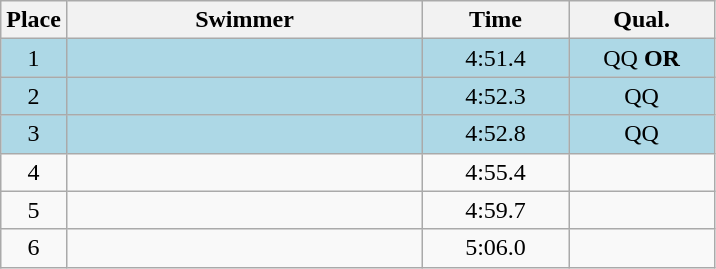<table class=wikitable style="text-align:center">
<tr>
<th>Place</th>
<th width=230>Swimmer</th>
<th width=90>Time</th>
<th width=90>Qual.</th>
</tr>
<tr bgcolor=lightblue>
<td>1</td>
<td align=left></td>
<td>4:51.4</td>
<td>QQ <strong>OR</strong></td>
</tr>
<tr bgcolor=lightblue>
<td>2</td>
<td align=left></td>
<td>4:52.3</td>
<td>QQ</td>
</tr>
<tr bgcolor=lightblue>
<td>3</td>
<td align=left></td>
<td>4:52.8</td>
<td>QQ</td>
</tr>
<tr>
<td>4</td>
<td align=left></td>
<td>4:55.4</td>
<td></td>
</tr>
<tr>
<td>5</td>
<td align=left></td>
<td>4:59.7</td>
<td></td>
</tr>
<tr>
<td>6</td>
<td align=left></td>
<td>5:06.0</td>
<td></td>
</tr>
</table>
